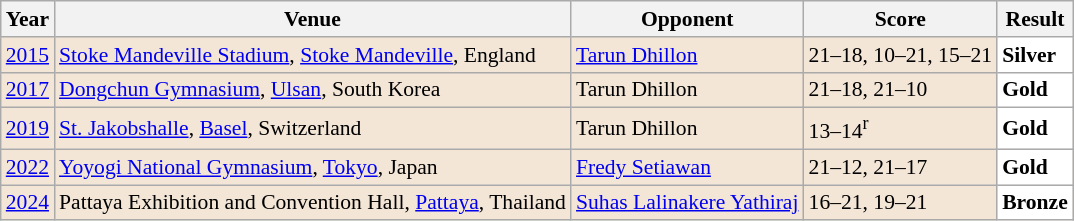<table class="sortable wikitable" style="font-size: 90%;">
<tr>
<th>Year</th>
<th>Venue</th>
<th>Opponent</th>
<th>Score</th>
<th>Result</th>
</tr>
<tr style="background:#F3E6D7">
<td align="center"><a href='#'>2015</a></td>
<td align="left"><a href='#'>Stoke Mandeville Stadium</a>, <a href='#'>Stoke Mandeville</a>, England</td>
<td align="left"> <a href='#'>Tarun Dhillon</a></td>
<td align="left">21–18, 10–21, 15–21</td>
<td style="text-align:left; background:white"> <strong>Silver</strong></td>
</tr>
<tr style="background:#F3E6D7">
<td align="center"><a href='#'>2017</a></td>
<td align="left"><a href='#'>Dongchun Gymnasium</a>, <a href='#'>Ulsan</a>, South Korea</td>
<td align="left"> Tarun Dhillon</td>
<td align="left">21–18, 21–10</td>
<td style="text-align:left; background:white"> <strong>Gold</strong></td>
</tr>
<tr style="background:#F3E6D7">
<td align="center"><a href='#'>2019</a></td>
<td align="left"><a href='#'>St. Jakobshalle</a>, <a href='#'>Basel</a>, Switzerland</td>
<td align="left"> Tarun Dhillon</td>
<td align="left">13–14<sup>r</sup></td>
<td style="text-align:left; background:white"> <strong>Gold</strong></td>
</tr>
<tr style="background:#F3E6D7">
<td align="center"><a href='#'>2022</a></td>
<td align="left"><a href='#'>Yoyogi National Gymnasium</a>, <a href='#'>Tokyo</a>, Japan</td>
<td align="left"> <a href='#'>Fredy Setiawan</a></td>
<td align="left">21–12, 21–17</td>
<td style="text-align:left; background:white"> <strong>Gold</strong></td>
</tr>
<tr style="background:#F3E6D7">
<td align="center"><a href='#'>2024</a></td>
<td align="left">Pattaya Exhibition and Convention Hall, <a href='#'>Pattaya</a>, Thailand</td>
<td align="left"> <a href='#'>Suhas Lalinakere Yathiraj</a></td>
<td align="left">16–21, 19–21</td>
<td style="text-align:left; background:white"> <strong>Bronze</strong></td>
</tr>
</table>
